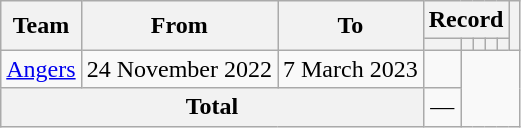<table class=wikitable style="text-align:center">
<tr>
<th rowspan=2>Team</th>
<th rowspan=2>From</th>
<th rowspan=2>To</th>
<th colspan=5>Record</th>
<th rowspan=2></th>
</tr>
<tr>
<th></th>
<th></th>
<th></th>
<th></th>
<th></th>
</tr>
<tr>
<td align=left><a href='#'>Angers</a></td>
<td align=left>24 November 2022</td>
<td align=left>7 March 2023<br></td>
<td></td>
</tr>
<tr>
<th colspan=3>Total<br></th>
<td>—</td>
</tr>
</table>
